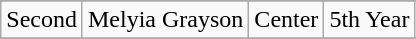<table class="wikitable" border="1">
<tr align=center>
</tr>
<tr>
<td rowspan=1>Second</td>
<td>Melyia Grayson</td>
<td rowspan=1>Center</td>
<td>5th Year</td>
</tr>
<tr>
</tr>
</table>
